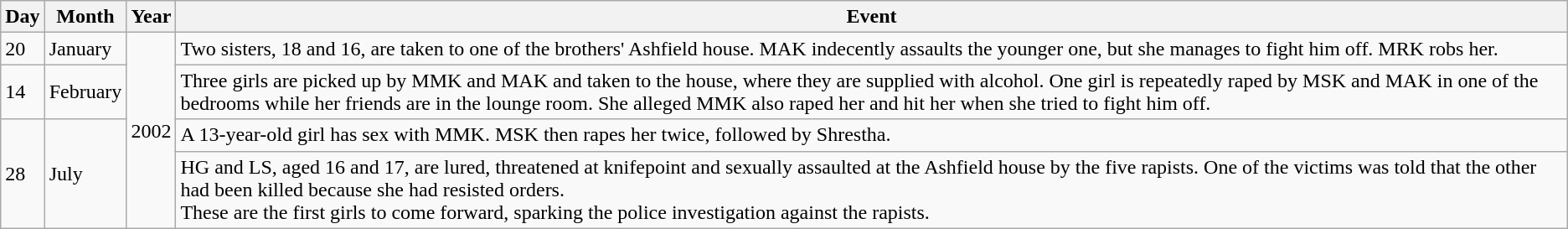<table class="wikitable">
<tr>
<th>Day</th>
<th>Month</th>
<th>Year</th>
<th>Event</th>
</tr>
<tr>
<td>20</td>
<td>January</td>
<td rowspan=4>2002</td>
<td>Two sisters, 18 and 16, are taken to one of the brothers' Ashfield house. MAK indecently assaults the younger one, but she manages to fight him off. MRK robs her.</td>
</tr>
<tr>
<td>14</td>
<td>February</td>
<td>Three girls are picked up by MMK and MAK and taken to the house, where they are supplied with alcohol. One girl is repeatedly raped by MSK and MAK in one of the bedrooms while her friends are in the lounge room. She alleged MMK also raped her and hit her when she tried to fight him off.</td>
</tr>
<tr>
<td rowspan="2">28</td>
<td rowspan=2>July</td>
<td>A 13-year-old girl has sex with MMK. MSK then rapes her twice, followed by Shrestha.</td>
</tr>
<tr>
<td>HG and LS, aged 16 and 17, are lured, threatened at knifepoint and sexually assaulted at the Ashfield house by the five rapists. One of the victims was told that the other had been killed because she had resisted orders.<br>These are the first girls to come forward, sparking the police investigation against the rapists.</td>
</tr>
</table>
